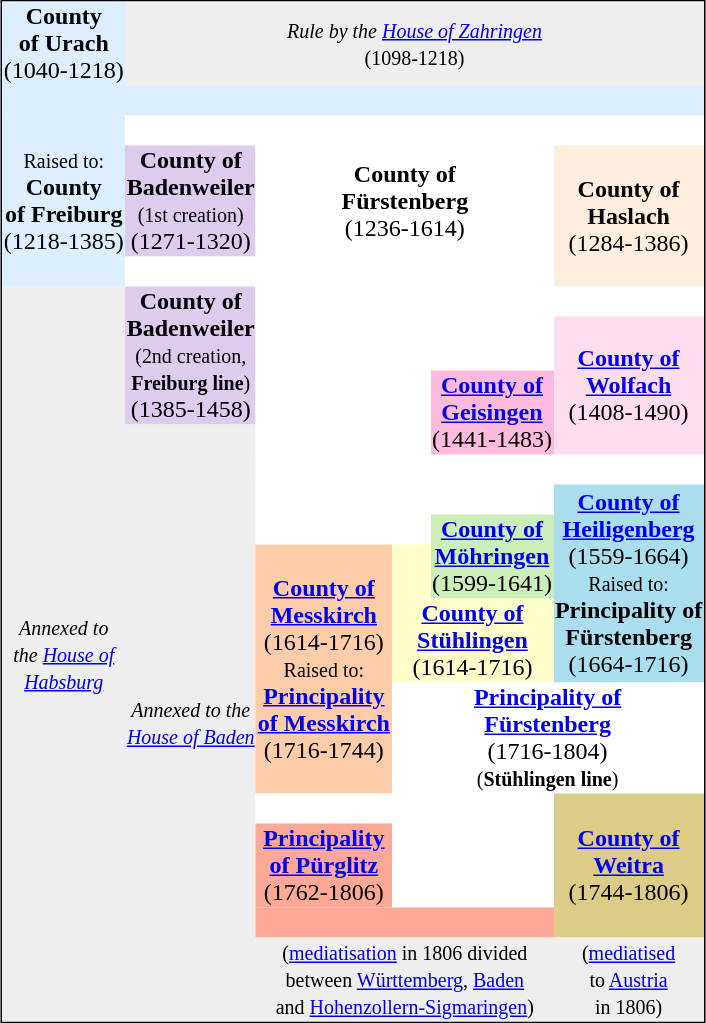<table align="center" style="border-spacing: 0px; border: 1px solid black; text-align: center;">
<tr>
<td colspan=1 style="background: #def;"><strong>County<br>of Urach</strong><br>(1040-1218)</td>
<td colspan=6 style="background: #eee;"><small><em>Rule by the <a href='#'>House of Zahringen</a></em><br>(1098-1218)</small></td>
</tr>
<tr>
<td colspan=7 style="background: #def;">      </td>
</tr>
<tr>
<td colspan=1 rowspan="3" style="background: #def;"><small>Raised to:<br></small><strong>County<br>of Freiburg</strong><br>(1218-1385)</td>
<td colspan=6 style="background: #fff;">      </td>
</tr>
<tr>
<td colspan=1 style="background: #dce;"><strong>County of<br>Badenweiler</strong><br><small>(1st creation)</small><br>(1271-1320)</td>
<td colspan=4 style="background: #fff;"><strong>County of<br>Fürstenberg</strong><br>(1236-1614)</td>
<td colspan=1 rowspan="2" style="background: #fed;"><strong>County of<br>Haslach</strong><br>(1284-1386)</td>
</tr>
<tr>
<td colspan=5 style="background: #fff;">      </td>
</tr>
<tr>
<td colspan=1 rowspan="15" style="background: #eee;"><small><em>Annexed to<br>the <a href='#'>House of<br>Habsburg</a></em></small></td>
<td colspan=1 rowspan="3" style="background: #dce;"><strong>County of<br>Badenweiler</strong><br><small>(2nd creation,<br><span><strong>Freiburg line</strong></span>)</small><br>(1385-1458)</td>
<td colspan=5 style="background: #fff;">      </td>
</tr>
<tr>
<td colspan=4 style="background: #fff;">      </td>
<td colspan=1 rowspan="3" style="background: #fde;"><strong><a href='#'>County of<br>Wolfach</a></strong><br>(1408-1490)</td>
</tr>
<tr>
<td colspan=3 style="background: #fff;">      </td>
<td colspan=1 rowspan="2" style="background: #fbd;"><strong><a href='#'>County of<br>Geisingen</a></strong><br>(1441-1483)</td>
</tr>
<tr>
<td colspan=1 rowspan="12" style="background: #eee;"><small><em>Annexed to the<br><a href='#'>House of Baden</a></em></small></td>
<td colspan=3 style="background: #fff;">      </td>
</tr>
<tr>
<td>      </td>
</tr>
<tr>
<td colspan=4 style="background: #fff;">      </td>
<td colspan=1 rowspan="4" style="background: #ade;"><strong><a href='#'>County of<br>Heiligenberg</a></strong><br>(1559-1664)<br><small>Raised to:</small><br><strong>Principality of<br>Fürstenberg </strong><br>(1664-1716)</td>
</tr>
<tr>
<td colspan=3 style="background: #fff;">      </td>
<td colspan=1 rowspan="2" style="background: #ceb;"><strong><a href='#'>County of<br>Möhringen</a></strong><br>(1599-1641)</td>
</tr>
<tr>
<td colspan=1 rowspan="3" style="background: #fca;"><strong><a href='#'>County of<br>Messkirch</a></strong><br>(1614-1716)<br><small>Raised to:</small><br><strong><a href='#'>Principality<br>of Messkirch</a></strong><br>(1716-1744)</td>
<td colspan=2 style="background: #ffc;">      </td>
</tr>
<tr>
<td colspan=3 style="background: #ffc;"><strong><a href='#'>County of<br>Stühlingen</a></strong><br>(1614-1716)</td>
</tr>
<tr>
<td colspan=4 style="background: #fff;"><strong><a href='#'>Principality of<br>Fürstenberg</a></strong><br>(1716-1804)<br><small>(<span><strong>Stühlingen line</strong></span>)</small><br></td>
</tr>
<tr>
<td colspan=4 style="background: #fff;">      </td>
<td colspan=1 rowspan="3"style="background: #dc8;"><strong><a href='#'>County of<br>Weitra</a></strong><br>(1744-1806)</td>
</tr>
<tr>
<td colspan=1 style="background: #fea898;"><strong><a href='#'>Principality<br>of Pürglitz</a></strong><br>(1762-1806)</td>
<td colspan=3 style="background: #fff;">      </td>
</tr>
<tr>
<td colspan=4 style="background: #fea898;">      </td>
</tr>
<tr>
<td colspan=4 style="background: #eee;"><small>(<a href='#'>mediatisation</a> in 1806 divided<br>between <a href='#'>Württemberg</a>, <a href='#'>Baden</a><br>and <a href='#'>Hohenzollern-Sigmaringen</a>)</small></td>
<td colspan=1 style="background: #eee;"><small>(<a href='#'>mediatised</a><br>to <a href='#'>Austria</a><br>in 1806)</small></td>
</tr>
</table>
